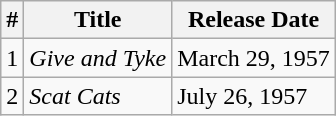<table class="wikitable">
<tr>
<th>#</th>
<th>Title</th>
<th>Release Date</th>
</tr>
<tr>
<td>1</td>
<td><em>Give and Tyke</em></td>
<td>March 29, 1957</td>
</tr>
<tr>
<td>2</td>
<td><em>Scat Cats</em></td>
<td>July 26, 1957</td>
</tr>
</table>
